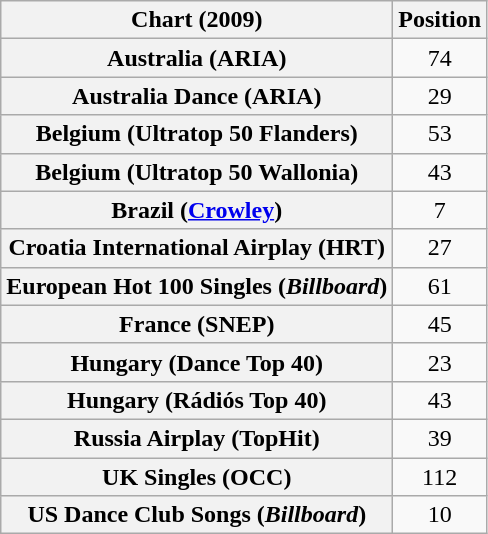<table class="wikitable sortable plainrowheaders" style="text-align:center">
<tr>
<th>Chart (2009)</th>
<th>Position</th>
</tr>
<tr>
<th scope="row">Australia (ARIA)</th>
<td>74</td>
</tr>
<tr>
<th scope="row">Australia Dance (ARIA)</th>
<td>29</td>
</tr>
<tr>
<th scope="row">Belgium (Ultratop 50 Flanders)</th>
<td>53</td>
</tr>
<tr>
<th scope="row">Belgium (Ultratop 50 Wallonia)</th>
<td>43</td>
</tr>
<tr>
<th scope="row">Brazil (<a href='#'>Crowley</a>)</th>
<td>7</td>
</tr>
<tr>
<th scope="row">Croatia International Airplay (HRT)</th>
<td>27</td>
</tr>
<tr>
<th scope="row">European Hot 100 Singles (<em>Billboard</em>)</th>
<td>61</td>
</tr>
<tr>
<th scope="row">France (SNEP)</th>
<td>45</td>
</tr>
<tr>
<th scope="row">Hungary (Dance Top 40)</th>
<td style="text-align:center;">23</td>
</tr>
<tr>
<th scope="row">Hungary (Rádiós Top 40)</th>
<td style="text-align:center;">43</td>
</tr>
<tr>
<th scope="row">Russia Airplay (TopHit)</th>
<td>39</td>
</tr>
<tr>
<th scope="row">UK Singles (OCC)</th>
<td>112</td>
</tr>
<tr>
<th scope="row">US Dance Club Songs (<em>Billboard</em>)</th>
<td>10</td>
</tr>
</table>
